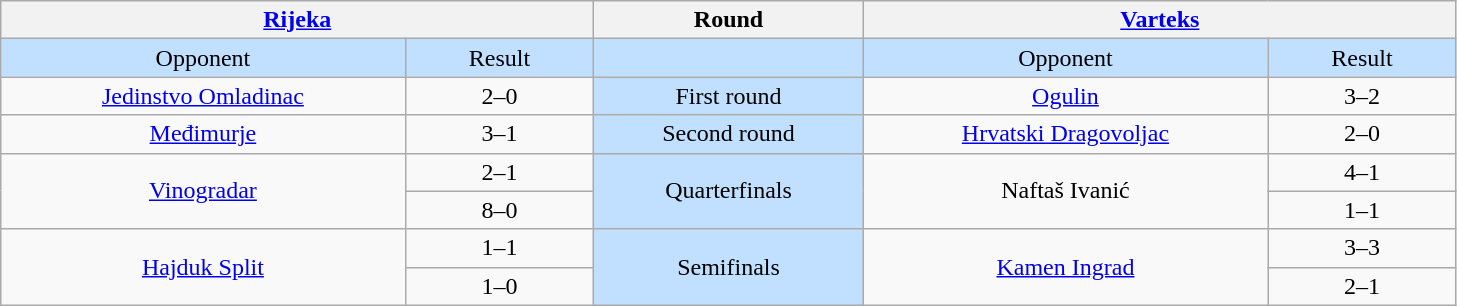<table class="wikitable" style="text-align: center;">
<tr>
<th colspan=2><a href='#'>Rijeka</a></th>
<th>Round</th>
<th colspan=2><a href='#'>Varteks</a></th>
</tr>
<tr bgcolor=#c1e0ff>
<td width=15%>Opponent</td>
<td width=7%>Result</td>
<td width=10%></td>
<td width=15%>Opponent</td>
<td width=7%>Result</td>
</tr>
<tr>
<td rowspan=1 align=center><a href='#'>Jedinstvo Omladinac</a></td>
<td>2–0</td>
<td rowspan=1 bgcolor=#c1e0ff>First round</td>
<td rowspan=1 align=center><a href='#'>Ogulin</a></td>
<td>3–2</td>
</tr>
<tr>
<td rowspan=1 align=center><a href='#'>Međimurje</a></td>
<td>3–1</td>
<td rowspan=1 bgcolor=#c1e0ff>Second round</td>
<td rowspan=1 align=center><a href='#'>Hrvatski Dragovoljac</a></td>
<td>2–0</td>
</tr>
<tr>
<td rowspan=2 align=center><a href='#'>Vinogradar</a></td>
<td>2–1</td>
<td rowspan=2 bgcolor=#c1e0ff>Quarterfinals</td>
<td rowspan=2 align=center>Naftaš Ivanić</td>
<td>4–1</td>
</tr>
<tr>
<td>8–0</td>
<td>1–1</td>
</tr>
<tr>
<td rowspan=2 align=center><a href='#'>Hajduk Split</a></td>
<td>1–1</td>
<td rowspan=2 bgcolor=#c1e0ff>Semifinals</td>
<td rowspan=2 align=center><a href='#'>Kamen Ingrad</a></td>
<td>3–3</td>
</tr>
<tr>
<td>1–0</td>
<td>2–1</td>
</tr>
</table>
